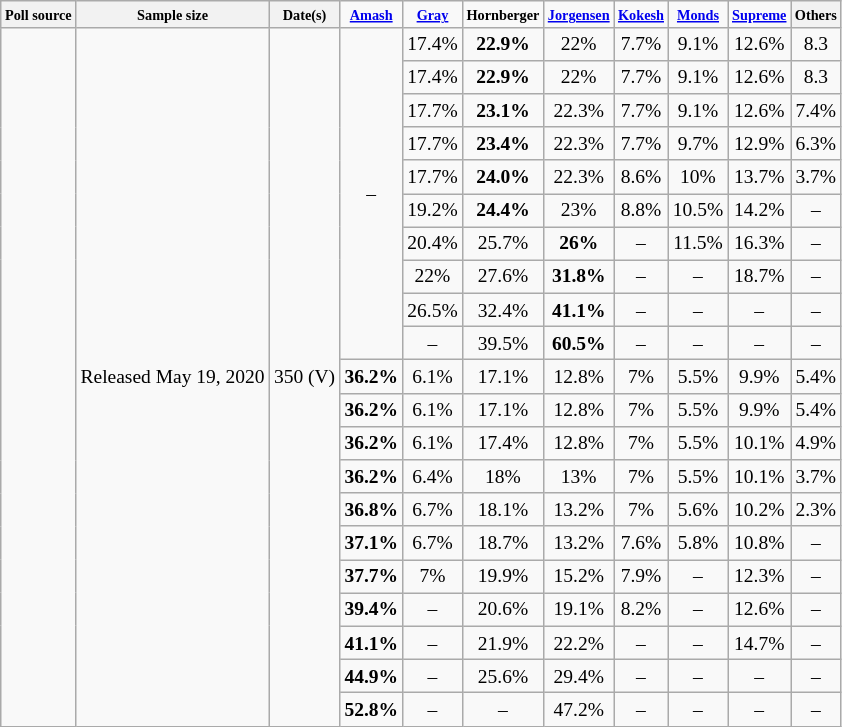<table class="wikitable" style="text-align:center;font-size:small;">
<tr>
<th style="font-size:88%"><small>Poll source</small></th>
<th style="font-size:88%"><small>Sample size</small></th>
<th style="font-size:88%"><small>Date(s)</small></th>
<td style="font-size:88%"><small><strong><a href='#'>Amash</a></strong></small></td>
<td style="font-size:88%"><small><strong><a href='#'>Gray</a></strong></small></td>
<td style="font-size:88%"><small><strong>Hornberger</strong></small></td>
<td style="font-size:88%"><small><strong><a href='#'>Jorgensen</a></strong></small></td>
<td style="font-size:88%"><small><strong><a href='#'>Kokesh</a></strong></small></td>
<td style="font-size:88%"><small><strong><a href='#'>Monds</a></strong></small></td>
<td style="font-size:88%"><small><strong><a href='#'>Supreme</a></strong></small></td>
<th style="font-size:88%"><small>Others</small></th>
</tr>
<tr>
<td rowspan=21 style="text-align:left;"> </td>
<td rowspan=21>Released May 19, 2020</td>
<td rowspan=21>350 (V)</td>
<td rowspan=10>–</td>
<td>17.4%</td>
<td><strong>22.9%</strong></td>
<td>22%</td>
<td>7.7%</td>
<td>9.1%</td>
<td>12.6%</td>
<td>8.3</td>
</tr>
<tr>
<td>17.4%</td>
<td><strong>22.9%</strong></td>
<td>22%</td>
<td>7.7%</td>
<td>9.1%</td>
<td>12.6%</td>
<td>8.3</td>
</tr>
<tr>
<td>17.7%</td>
<td><strong>23.1%</strong></td>
<td>22.3%</td>
<td>7.7%</td>
<td>9.1%</td>
<td>12.6%</td>
<td>7.4%</td>
</tr>
<tr>
<td>17.7%</td>
<td><strong>23.4%</strong></td>
<td>22.3%</td>
<td>7.7%</td>
<td>9.7%</td>
<td>12.9%</td>
<td>6.3%</td>
</tr>
<tr>
<td>17.7%</td>
<td><strong>24.0%</strong></td>
<td>22.3%</td>
<td>8.6%</td>
<td>10%</td>
<td>13.7%</td>
<td>3.7%</td>
</tr>
<tr>
<td>19.2%</td>
<td><strong>24.4%</strong></td>
<td>23%</td>
<td>8.8%</td>
<td>10.5%</td>
<td>14.2%</td>
<td>–</td>
</tr>
<tr>
<td>20.4%</td>
<td>25.7%</td>
<td><strong>26%</strong></td>
<td>–</td>
<td>11.5%</td>
<td>16.3%</td>
<td>–</td>
</tr>
<tr>
<td>22%</td>
<td>27.6%</td>
<td><strong>31.8%</strong></td>
<td>–</td>
<td>–</td>
<td>18.7%</td>
<td>–</td>
</tr>
<tr>
<td>26.5%</td>
<td>32.4%</td>
<td><strong>41.1%</strong></td>
<td>–</td>
<td>–</td>
<td>–</td>
<td>–</td>
</tr>
<tr>
<td>–</td>
<td>39.5%</td>
<td><strong>60.5%</strong></td>
<td>–</td>
<td>–</td>
<td>–</td>
<td>–</td>
</tr>
<tr>
<td><strong>36.2%</strong></td>
<td>6.1%</td>
<td>17.1%</td>
<td>12.8%</td>
<td>7%</td>
<td>5.5%</td>
<td>9.9%</td>
<td>5.4%</td>
</tr>
<tr>
<td><strong>36.2%</strong></td>
<td>6.1%</td>
<td>17.1%</td>
<td>12.8%</td>
<td>7%</td>
<td>5.5%</td>
<td>9.9%</td>
<td>5.4%</td>
</tr>
<tr>
<td><strong>36.2%</strong></td>
<td>6.1%</td>
<td>17.4%</td>
<td>12.8%</td>
<td>7%</td>
<td>5.5%</td>
<td>10.1%</td>
<td>4.9%</td>
</tr>
<tr>
<td><strong>36.2%</strong></td>
<td>6.4%</td>
<td>18%</td>
<td>13%</td>
<td>7%</td>
<td>5.5%</td>
<td>10.1%</td>
<td>3.7%</td>
</tr>
<tr>
<td><strong>36.8%</strong></td>
<td>6.7%</td>
<td>18.1%</td>
<td>13.2%</td>
<td>7%</td>
<td>5.6%</td>
<td>10.2%</td>
<td>2.3%</td>
</tr>
<tr>
<td><strong>37.1%</strong></td>
<td>6.7%</td>
<td>18.7%</td>
<td>13.2%</td>
<td>7.6%</td>
<td>5.8%</td>
<td>10.8%</td>
<td>–</td>
</tr>
<tr>
<td><strong>37.7%</strong></td>
<td>7%</td>
<td>19.9%</td>
<td>15.2%</td>
<td>7.9%</td>
<td>–</td>
<td>12.3%</td>
<td>–</td>
</tr>
<tr>
<td><strong>39.4%</strong></td>
<td>–</td>
<td>20.6%</td>
<td>19.1%</td>
<td>8.2%</td>
<td>–</td>
<td>12.6%</td>
<td>–</td>
</tr>
<tr>
<td><strong>41.1%</strong></td>
<td>–</td>
<td>21.9%</td>
<td>22.2%</td>
<td>–</td>
<td>–</td>
<td>14.7%</td>
<td>–</td>
</tr>
<tr>
<td><strong>44.9%</strong></td>
<td>–</td>
<td>25.6%</td>
<td>29.4%</td>
<td>–</td>
<td>–</td>
<td>–</td>
<td>–</td>
</tr>
<tr>
<td><strong>52.8%</strong></td>
<td>–</td>
<td>–</td>
<td>47.2%</td>
<td>–</td>
<td>–</td>
<td>–</td>
<td>–</td>
</tr>
</table>
